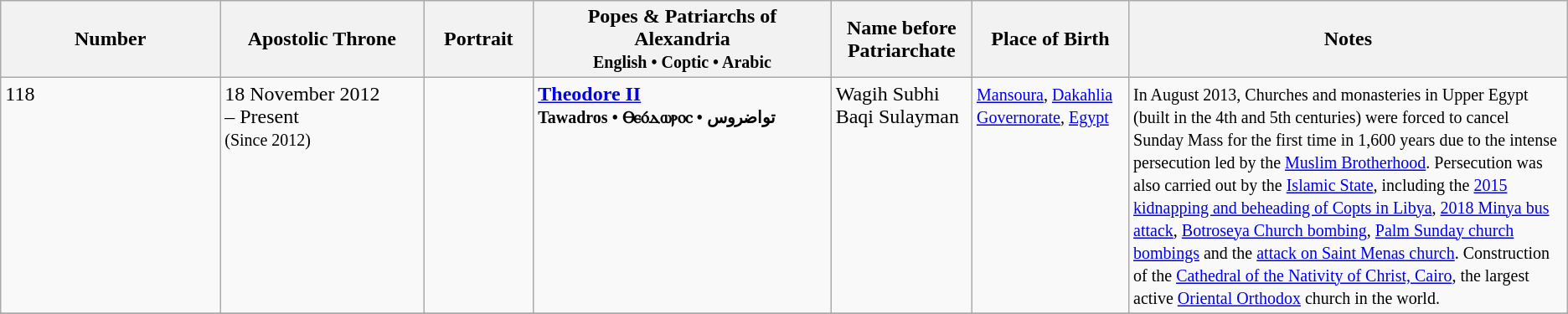<table class="wikitable">
<tr>
<th>Number</th>
<th style="width:13%;">Apostolic Throne</th>
<th style="width:7%;">Portrait</th>
<th style="width:19%;">Popes & Patriarchs of Alexandria<br><small>English • Coptic • Arabic</small></th>
<th style="width:9%;">Name before Patriarchate</th>
<th style="width:10%;">Place of Birth</th>
<th style="width:28%;">Notes</th>
</tr>
<tr valign="top">
<td>118</td>
<td>18 November 2012<br>– Present<br><small>(Since 2012)</small></td>
<td></td>
<td><strong><a href='#'>Theodore II</a></strong><br><small><strong>Tawadros • Ⲑⲉⲟ́ⲇⲱⲣⲟⲥ • تواضروس</strong></small></td>
<td>Wagih Subhi Baqi Sulayman</td>
<td><small> <a href='#'>Mansoura</a>, <a href='#'>Dakahlia Governorate</a>, <a href='#'>Egypt</a></small></td>
<td><small>In August 2013, Churches and monasteries in Upper Egypt (built in the 4th and 5th centuries) were forced to cancel Sunday Mass for the first time in 1,600 years due to the intense persecution led by the <a href='#'>Muslim Brotherhood</a>. Persecution was also carried out by the <a href='#'>Islamic State</a>, including the <a href='#'>2015 kidnapping and beheading of Copts in Libya</a>, <a href='#'>2018 Minya bus attack</a>, <a href='#'>Botroseya Church bombing</a>, <a href='#'>Palm Sunday church bombings</a> and the <a href='#'>attack on Saint Menas church</a>. Construction of the <a href='#'>Cathedral of the Nativity of Christ, Cairo</a>, the largest active <a href='#'>Oriental Orthodox</a> church in the world.</small></td>
</tr>
<tr valign="top">
</tr>
</table>
